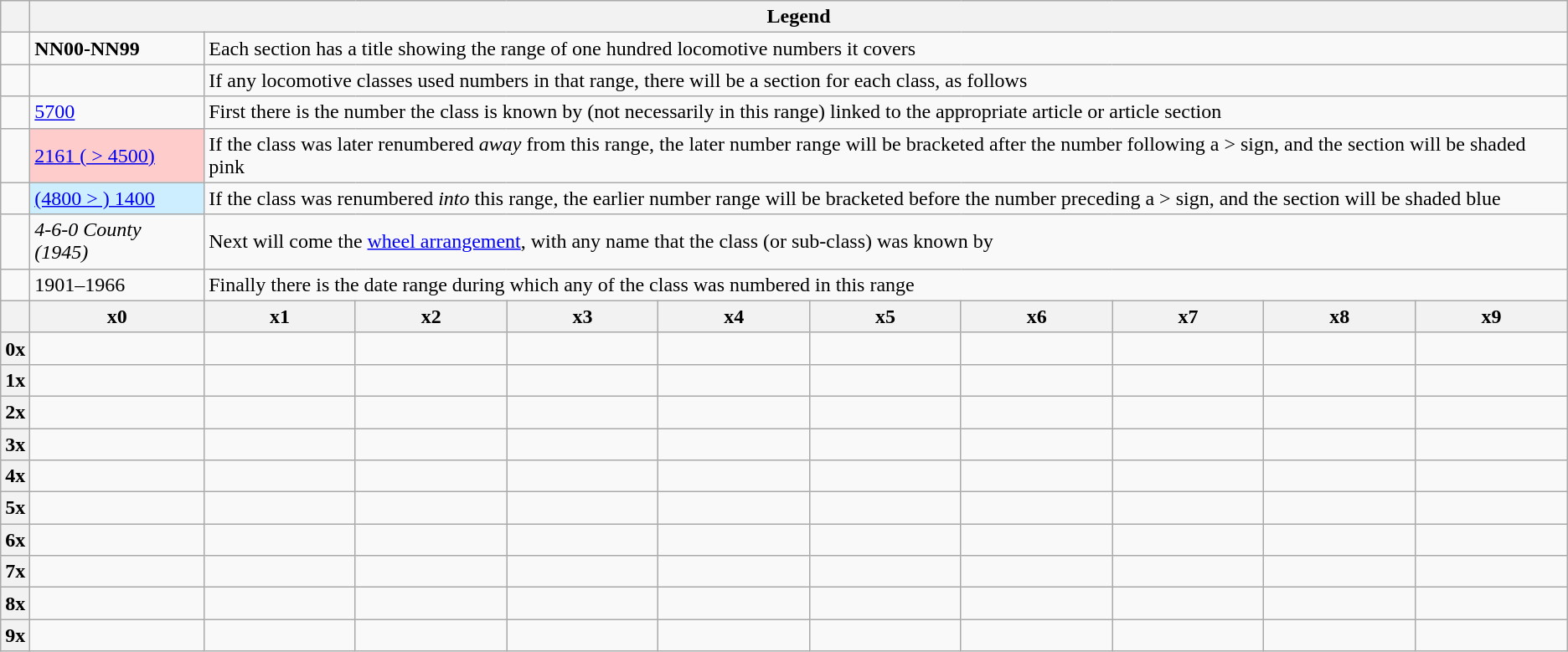<table class="wikitable">
<tr>
<th></th>
<th colspan="10" style="text-align:center">Legend</th>
</tr>
<tr>
<td></td>
<td><strong>NN00-NN99</strong></td>
<td colspan="9">Each section has a title showing the range of one hundred locomotive numbers it covers</td>
</tr>
<tr>
<td></td>
<td></td>
<td colspan="9">If any locomotive classes used numbers in that range, there will be a section for each class, as follows</td>
</tr>
<tr>
<td></td>
<td><a href='#'>5700</a></td>
<td colspan="9">First there is the number the class is known by (not necessarily in this range) linked to the appropriate article or article section</td>
</tr>
<tr>
<td></td>
<td style="background:#FFCCCC"><a href='#'>2161 ( > 4500)</a></td>
<td colspan="9">If the class was later renumbered <em>away</em> from this range, the later number range will be bracketed after the number following a > sign, and the section will be shaded pink</td>
</tr>
<tr>
<td></td>
<td style="background:#CCEEFF"><a href='#'>(4800 > ) 1400</a></td>
<td colspan="9">If the class was renumbered <em>into</em> this range, the earlier number range will be bracketed before the number preceding a > sign, and the section will be shaded blue</td>
</tr>
<tr>
<td></td>
<td><em>4-6-0 County (1945)</em></td>
<td colspan="9">Next will come the <a href='#'>wheel arrangement</a>, with any name that the class (or sub-class) was known by</td>
</tr>
<tr>
<td></td>
<td>1901–1966</td>
<td colspan="9">Finally there is the date range during which any of the class was numbered in this range</td>
</tr>
<tr>
<th></th>
<th>x0</th>
<th>x1</th>
<th>x2</th>
<th>x3</th>
<th>x4</th>
<th>x5</th>
<th>x6</th>
<th>x7</th>
<th>x8</th>
<th>x9</th>
</tr>
<tr style="vertical-align: top;">
<th>0x</th>
<td style="padding:0"><br></td>
<td style="padding:0"><br></td>
<td style="padding:0"><br></td>
<td style="padding:0"><br></td>
<td style="padding:0"><br></td>
<td style="padding:0"><br></td>
<td style="padding:0"><br></td>
<td style="padding:0"><br></td>
<td style="padding:0"><br></td>
<td style="padding:0"><br></td>
</tr>
<tr style="vertical-align: top;">
<th>1x</th>
<td style="padding:0"><br></td>
<td style="padding:0"><br></td>
<td style="padding:0"><br></td>
<td style="padding:0"><br></td>
<td style="padding:0"><br></td>
<td style="padding:0"><br></td>
<td style="padding:0"><br></td>
<td style="padding:0"><br></td>
<td style="padding:0"><br></td>
<td style="padding:0"><br></td>
</tr>
<tr style="vertical-align: top;">
<th>2x</th>
<td style="padding:0"><br></td>
<td style="padding:0"><br></td>
<td style="padding:0"><br></td>
<td style="padding:0"><br></td>
<td style="padding:0"><br></td>
<td style="padding:0"><br></td>
<td style="padding:0"><br></td>
<td style="padding:0"><br></td>
<td style="padding:0"><br></td>
<td style="padding:0"><br></td>
</tr>
<tr style="vertical-align: top;">
<th>3x</th>
<td style="padding:0"><br></td>
<td style="padding:0"><br></td>
<td style="padding:0"><br></td>
<td style="padding:0"><br></td>
<td style="padding:0"><br></td>
<td style="padding:0"><br></td>
<td style="padding:0"><br></td>
<td style="padding:0"><br></td>
<td style="padding:0"><br></td>
<td style="padding:0"><br></td>
</tr>
<tr style="vertical-align: top;">
<th>4x</th>
<td style="padding:0"><br></td>
<td style="padding:0"><br></td>
<td style="padding:0"><br></td>
<td style="padding:0"><br></td>
<td style="padding:0"><br></td>
<td style="padding:0"><br></td>
<td style="padding:0"><br></td>
<td style="padding:0"><br></td>
<td style="padding:0"><br></td>
<td style="padding:0"><br></td>
</tr>
<tr style="vertical-align: top;">
<th>5x</th>
<td style="padding:0"><br></td>
<td style="padding:0"><br></td>
<td style="padding:0"><br></td>
<td style="padding:0"><br></td>
<td style="padding:0"><br></td>
<td style="padding:0"><br></td>
<td style="padding:0"><br></td>
<td style="padding:0"><br></td>
<td style="padding:0"><br></td>
<td style="padding:0"><br></td>
</tr>
<tr style="vertical-align: top;">
<th>6x</th>
<td style="padding:0"><br></td>
<td style="padding:0"><br></td>
<td style="padding:0"><br></td>
<td style="padding:0"><br></td>
<td style="padding:0"><br></td>
<td style="padding:0"><br></td>
<td style="padding:0"><br></td>
<td style="padding:0"><br></td>
<td style="padding:0"><br></td>
<td style="padding:0"><br></td>
</tr>
<tr style="vertical-align: top;">
<th>7x</th>
<td style="padding:0"><br></td>
<td style="padding:0"><br></td>
<td style="padding:0"><br></td>
<td style="padding:0"><br></td>
<td style="padding:0"><br></td>
<td style="padding:0"><br></td>
<td style="padding:0"><br></td>
<td style="padding:0"><br></td>
<td style="padding:0"><br></td>
<td style="padding:0"><br></td>
</tr>
<tr style="vertical-align: top;">
<th>8x</th>
<td style="padding:0"><br></td>
<td style="padding:0"><br></td>
<td style="padding:0"><br></td>
<td style="padding:0"><br></td>
<td style="padding:0"><br></td>
<td style="padding:0"><br></td>
<td style="padding:0"><br></td>
<td style="padding:0"><br></td>
<td style="padding:0"><br></td>
<td style="padding:0"><br></td>
</tr>
<tr style="vertical-align: top;">
<th>9x</th>
<td style="padding:0"><br></td>
<td style="padding:0"><br></td>
<td style="padding:0"><br></td>
<td style="padding:0"><br></td>
<td style="padding:0"><br></td>
<td style="padding:0"><br></td>
<td style="padding:0"><br></td>
<td style="padding:0"><br></td>
<td style="padding:0"><br></td>
<td style="padding:0"><br></td>
</tr>
</table>
